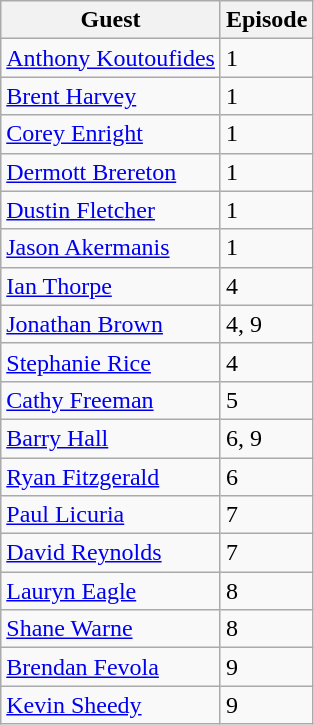<table class="wikitable sortable">
<tr>
<th>Guest</th>
<th>Episode</th>
</tr>
<tr>
<td><a href='#'>Anthony Koutoufides</a></td>
<td>1</td>
</tr>
<tr>
<td><a href='#'>Brent Harvey</a></td>
<td>1</td>
</tr>
<tr>
<td><a href='#'>Corey Enright</a></td>
<td>1</td>
</tr>
<tr>
<td><a href='#'>Dermott Brereton</a></td>
<td>1</td>
</tr>
<tr>
<td><a href='#'>Dustin Fletcher</a></td>
<td>1</td>
</tr>
<tr>
<td><a href='#'>Jason Akermanis</a></td>
<td>1</td>
</tr>
<tr>
<td><a href='#'>Ian Thorpe</a></td>
<td>4</td>
</tr>
<tr>
<td><a href='#'>Jonathan Brown</a></td>
<td>4, 9</td>
</tr>
<tr>
<td><a href='#'>Stephanie Rice</a></td>
<td>4</td>
</tr>
<tr>
<td><a href='#'>Cathy Freeman</a></td>
<td>5</td>
</tr>
<tr>
<td><a href='#'>Barry Hall</a></td>
<td>6, 9</td>
</tr>
<tr>
<td><a href='#'>Ryan Fitzgerald</a></td>
<td>6</td>
</tr>
<tr>
<td><a href='#'>Paul Licuria</a></td>
<td>7</td>
</tr>
<tr>
<td><a href='#'>David Reynolds</a></td>
<td>7</td>
</tr>
<tr>
<td><a href='#'>Lauryn Eagle</a></td>
<td>8</td>
</tr>
<tr>
<td><a href='#'>Shane Warne</a></td>
<td>8</td>
</tr>
<tr>
<td><a href='#'>Brendan Fevola</a></td>
<td>9</td>
</tr>
<tr>
<td><a href='#'>Kevin Sheedy</a></td>
<td>9</td>
</tr>
</table>
